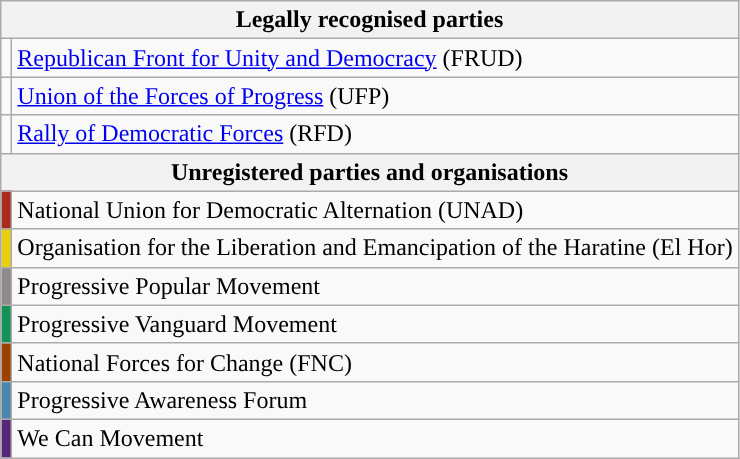<table class="wikitable" style="text-align">
<tr>
<th colspan="2">Legally recognised parties</th>
</tr>
<tr>
<td style="background:"></td>
<td><a href='#'>Republican Front for Unity and Democracy</a> (FRUD)</td>
</tr>
<tr>
<td style="background:"></td>
<td><a href='#'>Union of the Forces of Progress</a> (UFP)</td>
</tr>
<tr>
<td style="background:"></td>
<td><a href='#'>Rally of Democratic Forces</a> (RFD)</td>
</tr>
<tr>
<th colspan="2">Unregistered parties and organisations</th>
</tr>
<tr>
<td style="background:#aa2b1c;"></td>
<td>National Union for Democratic Alternation (UNAD)</td>
</tr>
<tr>
<td style="background:#e7ce11;"></td>
<td>Organisation for the Liberation and Emancipation of the Haratine (El Hor)</td>
</tr>
<tr>
<td style="background:#908a8a;"></td>
<td>Progressive Popular Movement</td>
</tr>
<tr>
<td style="background:#149155;"></td>
<td>Progressive Vanguard Movement</td>
</tr>
<tr>
<td style="background:#9b4201;"></td>
<td>National Forces for Change (FNC)</td>
</tr>
<tr>
<td style="background:#4b86af;"></td>
<td>Progressive Awareness Forum</td>
</tr>
<tr>
<td style="background:#572679;"></td>
<td>We Can Movement</td>
</tr>
</table>
